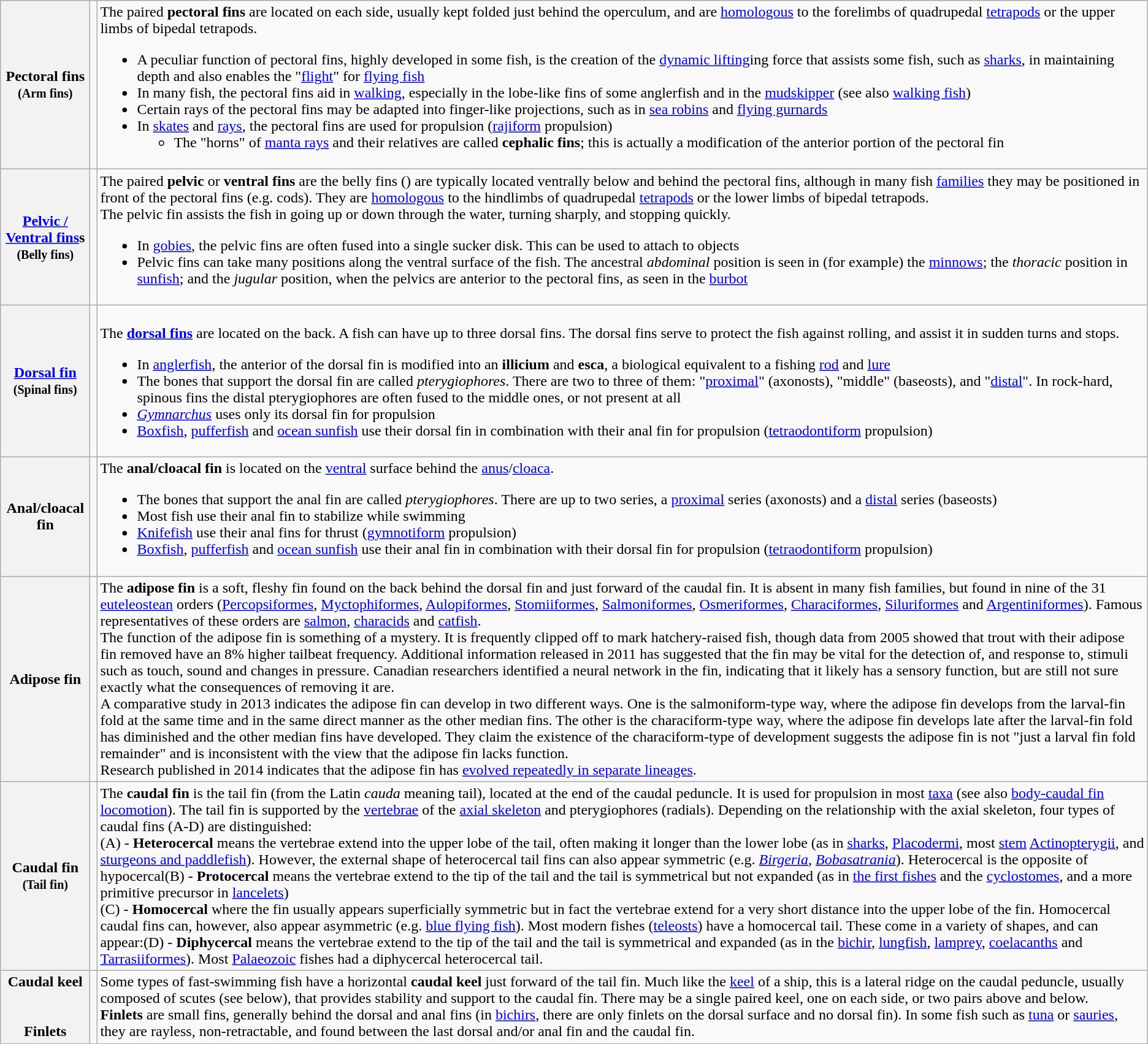<table class="wikitable">
<tr>
<th>Pectoral fins<br><small>(Arm fins)</small></th>
<td></td>
<td valign=top> The paired <strong>pectoral fins</strong> are located on each side, usually kept folded just behind the operculum, and are <a href='#'>homologous</a> to the forelimbs of quadrupedal <a href='#'>tetrapods</a> or the upper limbs of bipedal tetrapods.<br><ul><li>A peculiar function of pectoral fins, highly developed in some fish, is the creation of the <a href='#'>dynamic lifting</a>ing force that assists some fish, such as <a href='#'>sharks</a>, in maintaining depth and also enables the "<a href='#'>flight</a>" for <a href='#'>flying fish</a></li><li>In many fish, the pectoral fins aid in <a href='#'>walking</a>, especially in the lobe-like fins of some anglerfish and in the <a href='#'>mudskipper</a> (see also <a href='#'>walking fish</a>)</li><li>Certain rays of the pectoral fins may be adapted into finger-like projections, such as in <a href='#'>sea robins</a> and <a href='#'>flying gurnards</a></li><li>In <a href='#'>skates</a> and <a href='#'>rays</a>, the pectoral fins are used for propulsion (<a href='#'>rajiform</a> propulsion)<ul><li>The "horns" of <a href='#'>manta rays</a> and their relatives are called <strong>cephalic fins</strong>; this is actually a modification of the anterior portion of the pectoral fin</li></ul></li></ul></td>
</tr>
<tr>
<th><a href='#'>Pelvic / Ventral fins</a>s<br><small>(Belly fins)</small></th>
<td></td>
<td valign=top> The paired <strong>pelvic</strong> or <strong>ventral fins</strong> are the belly fins () are typically located ventrally below and behind the pectoral fins, although in many fish <a href='#'>families</a> they may be positioned in front of the pectoral fins (e.g. cods). They are <a href='#'>homologous</a> to the hindlimbs of quadrupedal <a href='#'>tetrapods</a> or the lower limbs of bipedal tetrapods.<br>The pelvic fin assists the fish in going up or down through the water, turning sharply, and stopping quickly.<ul><li>In <a href='#'>gobies</a>, the pelvic fins are often fused into a single sucker disk. This can be used to attach to objects</li><li>Pelvic fins can take many positions along the ventral surface of the fish.  The ancestral <em>abdominal</em> position is seen in (for example) the <a href='#'>minnows</a>; the <em>thoracic</em> position in <a href='#'>sunfish</a>; and the <em>jugular</em> position, when the pelvics are anterior to the pectoral fins, as seen in the <a href='#'>burbot</a></li></ul></td>
</tr>
<tr>
<th style="width:90px"><a href='#'>Dorsal fin</a><br><small>(Spinal fins)</small></th>
<td></td>
<td valign=top> <br>The <strong><a href='#'>dorsal fins</a></strong> are located on the back. A fish can have up to three dorsal fins. The dorsal fins serve to protect the fish against rolling, and assist it in sudden turns and stops.<ul><li>In <a href='#'>anglerfish</a>, the anterior of the dorsal fin is modified into an <strong>illicium</strong> and <strong>esca</strong>, a biological equivalent to a fishing <a href='#'>rod</a> and <a href='#'>lure</a></li><li>The bones that support the dorsal fin are called <em>pterygiophores</em>. There are two to three of them: "<a href='#'>proximal</a>" (axonosts), "middle" (baseosts), and "<a href='#'>distal</a>". In rock-hard, spinous fins the distal pterygiophores are often fused to the middle ones, or not present at all</li><li><em><a href='#'>Gymnarchus</a></em> uses only its dorsal fin for propulsion</li><li><a href='#'>Boxfish</a>, <a href='#'>pufferfish</a> and <a href='#'>ocean sunfish</a> use their dorsal fin in combination with their anal fin for propulsion (<a href='#'>tetraodontiform</a> propulsion)</li></ul></td>
</tr>
<tr>
<th>Anal/cloacal fin</th>
<td></td>
<td valign=top> The <strong>anal/cloacal fin</strong> is located on the <a href='#'>ventral</a> surface behind the <a href='#'>anus</a>/<a href='#'>cloaca</a>.<br><ul><li>The bones that support the anal fin are called <em>pterygiophores</em>. There are up to two series, a <a href='#'>proximal</a> series (axonosts) and a <a href='#'>distal</a> series (baseosts)</li><li>Most fish use their anal fin to stabilize while swimming</li><li><a href='#'>Knifefish</a> use their anal fins for thrust (<a href='#'>gymnotiform</a> propulsion)</li><li><a href='#'>Boxfish</a>, <a href='#'>pufferfish</a> and <a href='#'>ocean sunfish</a> use their anal fin in combination with their dorsal fin for propulsion (<a href='#'>tetraodontiform</a> propulsion)</li></ul></td>
</tr>
<tr>
<th>Adipose fin</th>
<td></td>
<td valign=top> The <strong>adipose fin</strong> is a soft, fleshy fin found on the back behind the dorsal fin and just forward of the caudal fin. It is absent in many fish families, but found in nine of the 31 <a href='#'>euteleostean</a> orders (<a href='#'>Percopsiformes</a>, <a href='#'>Myctophiformes</a>, <a href='#'>Aulopiformes</a>, <a href='#'>Stomiiformes</a>, <a href='#'>Salmoniformes</a>, <a href='#'>Osmeriformes</a>, <a href='#'>Characiformes</a>, <a href='#'>Siluriformes</a> and <a href='#'>Argentiniformes</a>). Famous representatives of these orders are <a href='#'>salmon</a>, <a href='#'>characids</a> and <a href='#'>catfish</a>.<br>The function of the adipose fin is something of a mystery. It is frequently clipped off to mark hatchery-raised fish, though data from 2005 showed that trout with their adipose fin removed have an 8% higher tailbeat frequency.  Additional information released in 2011 has suggested that the fin may be vital for the detection of, and response to, stimuli such as touch, sound and changes in pressure. Canadian researchers identified a neural network in the fin, indicating that it likely has a sensory function, but are still not sure exactly what the consequences of removing it are.<br>A comparative study in 2013 indicates the adipose fin can develop in two different ways. One is the salmoniform-type way, where the adipose fin develops from the larval-fin fold at the same time and in the same direct manner as the other median fins. The other is the characiform-type way, where the adipose fin develops late after the larval-fin fold has diminished and the other median fins have developed. They claim the existence of the characiform-type of development suggests the adipose fin is not "just a larval fin fold remainder" and is inconsistent with the view that the adipose fin lacks function.<br>Research published in 2014 indicates that the adipose fin has <a href='#'>evolved repeatedly in separate lineages</a>.</td>
</tr>
<tr>
<th>Caudal fin<br><small>(Tail fin)</small></th>
<td><br><br><br><br></td>
<td valign=top> The <strong>caudal fin</strong> is the tail fin (from the Latin <em>cauda</em> meaning tail), located at the end of the caudal peduncle. It is used for propulsion in most <a href='#'>taxa</a> (see also <a href='#'>body-caudal fin locomotion</a>). The tail fin is supported by the <a href='#'>vertebrae</a> of the <a href='#'>axial skeleton</a> and pterygiophores (radials). Depending on the relationship with the axial skeleton, four types of caudal fins (A-D) are distinguished:<br>(A) - <strong>Heterocercal</strong> means the vertebrae extend into the upper lobe of the tail, often making it longer than the lower lobe (as in <a href='#'>sharks</a>, <a href='#'>Placodermi</a>, most <a href='#'>stem</a> <a href='#'>Actinopterygii</a>, and <a href='#'>sturgeons and paddlefish</a>). However, the external shape of heterocercal tail fins can also appear symmetric (e.g. <em><a href='#'>Birgeria</a></em>, <em><a href='#'>Bobasatrania</a></em>). Heterocercal is the opposite of hypocercal(B) - <strong>Protocercal</strong> means the vertebrae extend to the tip of the tail and the tail is symmetrical but not expanded (as in <a href='#'>the first fishes</a> and the <a href='#'>cyclostomes</a>, and a more primitive precursor in <a href='#'>lancelets</a>)<br>(C) - <strong>Homocercal</strong> where the fin usually appears superficially symmetric but in fact the vertebrae extend for a very short distance into the upper lobe of the fin. Homocercal caudal fins can, however, also appear asymmetric (e.g. <a href='#'>blue flying fish</a>). Most modern fishes (<a href='#'>teleosts</a>) have a homocercal tail. These come in a variety of shapes, and can appear:(D) - <strong>Diphycercal</strong> means the vertebrae extend to the tip of the tail and the tail is symmetrical and expanded (as in the <a href='#'>bichir</a>, <a href='#'>lungfish</a>, <a href='#'>lamprey</a>, <a href='#'>coelacanths</a> and <a href='#'>Tarrasiiformes</a>). Most <a href='#'>Palaeozoic</a> fishes had a diphycercal heterocercal tail.</td>
</tr>
<tr>
<th>Caudal keel<br><br><br>Finlets </th>
<td></td>
<td valign=top> Some types of fast-swimming fish have a horizontal <strong>caudal keel</strong> just forward of the tail fin. Much like the <a href='#'>keel</a> of a ship, this is a lateral ridge on the caudal peduncle, usually composed of scutes (see below), that provides stability and support to the caudal fin. There may be a single paired keel, one on each side, or two pairs above and below.<br><strong>Finlets</strong> are small fins, generally behind the dorsal and anal fins (in <a href='#'>bichirs</a>, there are only finlets on the dorsal surface and no dorsal fin). In some fish such as <a href='#'>tuna</a> or <a href='#'>sauries</a>, they are rayless, non-retractable, and found between the last dorsal and/or anal fin and the caudal fin.</td>
</tr>
</table>
